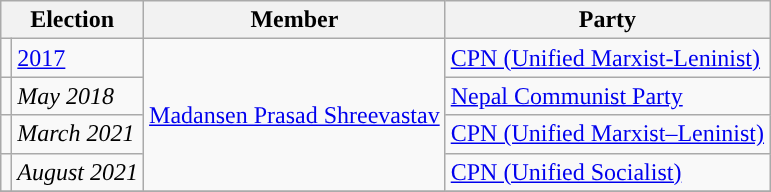<table class="wikitable">
<tr>
<th colspan="2">Election</th>
<th>Member</th>
<th>Party</th>
</tr>
<tr>
<td style="background-color:"></td>
<td><a href='#'>2017</a></td>
<td rowspan="4"><a href='#'>Madansen Prasad Shreevastav</a></td>
<td><a href='#'>CPN (Unified Marxist-Leninist)</a></td>
</tr>
<tr>
<td style="background-color:"></td>
<td><em>May 2018</em></td>
<td><a href='#'>Nepal Communist Party</a></td>
</tr>
<tr>
<td style="background-color:"></td>
<td><em>March 2021</em></td>
<td><a href='#'>CPN (Unified Marxist–Leninist)</a></td>
</tr>
<tr>
<td style="background-color:"></td>
<td><em>August 2021</em></td>
<td><a href='#'>CPN (Unified Socialist)</a></td>
</tr>
<tr>
</tr>
</table>
